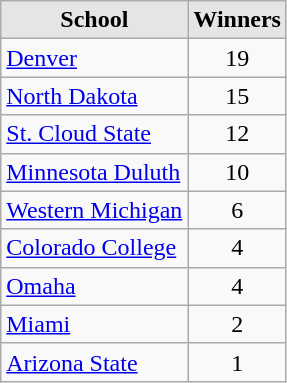<table class="wikitable">
<tr>
<th style="background:#e5e5e5;">School</th>
<th style="background:#e5e5e5;">Winners</th>
</tr>
<tr>
<td><a href='#'>Denver</a></td>
<td align=center>19</td>
</tr>
<tr>
<td><a href='#'>North Dakota</a></td>
<td align=center>15</td>
</tr>
<tr>
<td><a href='#'>St. Cloud State</a></td>
<td align=center>12</td>
</tr>
<tr>
<td><a href='#'>Minnesota Duluth</a></td>
<td align=center>10</td>
</tr>
<tr>
<td><a href='#'>Western Michigan</a></td>
<td align=center>6</td>
</tr>
<tr>
<td><a href='#'>Colorado College</a></td>
<td align=center>4</td>
</tr>
<tr>
<td><a href='#'>Omaha</a></td>
<td align=center>4</td>
</tr>
<tr>
<td><a href='#'>Miami</a></td>
<td align=center>2</td>
</tr>
<tr>
<td><a href='#'>Arizona State</a></td>
<td align=center>1</td>
</tr>
</table>
